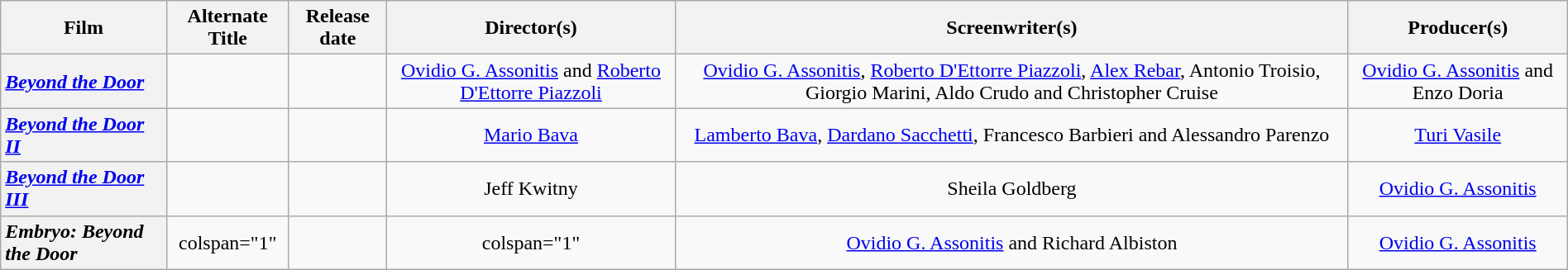<table class="wikitable plainrowheaders" style="text-align:center" width=100%>
<tr>
<th scope="col">Film</th>
<th scope="col">Alternate Title</th>
<th scope="col">Release date</th>
<th scope="col">Director(s)</th>
<th scope="col">Screenwriter(s)</th>
<th scope="col">Producer(s)</th>
</tr>
<tr>
<th scope="row" style="text-align:left"><em><a href='#'>Beyond the Door</a></em></th>
<td></td>
<td style="text-align:left"></td>
<td><a href='#'>Ovidio G. Assonitis</a> and <a href='#'>Roberto D'Ettorre Piazzoli</a></td>
<td><a href='#'>Ovidio G. Assonitis</a>, <a href='#'>Roberto D'Ettorre Piazzoli</a>, <a href='#'>Alex Rebar</a>, Antonio Troisio, Giorgio Marini, Aldo Crudo and Christopher Cruise</td>
<td><a href='#'>Ovidio G. Assonitis</a> and Enzo Doria</td>
</tr>
<tr>
<th scope="row" style="text-align:left"><em><a href='#'>Beyond the Door II</a></em></th>
<td></td>
<td style="text-align:left"></td>
<td><a href='#'>Mario Bava</a></td>
<td><a href='#'>Lamberto Bava</a>, <a href='#'>Dardano Sacchetti</a>, Francesco Barbieri and Alessandro Parenzo</td>
<td><a href='#'>Turi Vasile</a></td>
</tr>
<tr>
<th scope="row" style="text-align:left"><em><a href='#'>Beyond the Door III</a></em></th>
<td></td>
<td style="text-align:left"></td>
<td>Jeff Kwitny</td>
<td>Sheila Goldberg</td>
<td><a href='#'>Ovidio G. Assonitis</a></td>
</tr>
<tr>
<th scope="row" style="text-align:left"><em>Embryo: Beyond the Door</em></th>
<td>colspan="1" </td>
<td style="text-align:left"></td>
<td>colspan="1" </td>
<td><a href='#'>Ovidio G. Assonitis</a> and Richard Albiston</td>
<td><a href='#'>Ovidio G. Assonitis</a></td>
</tr>
</table>
